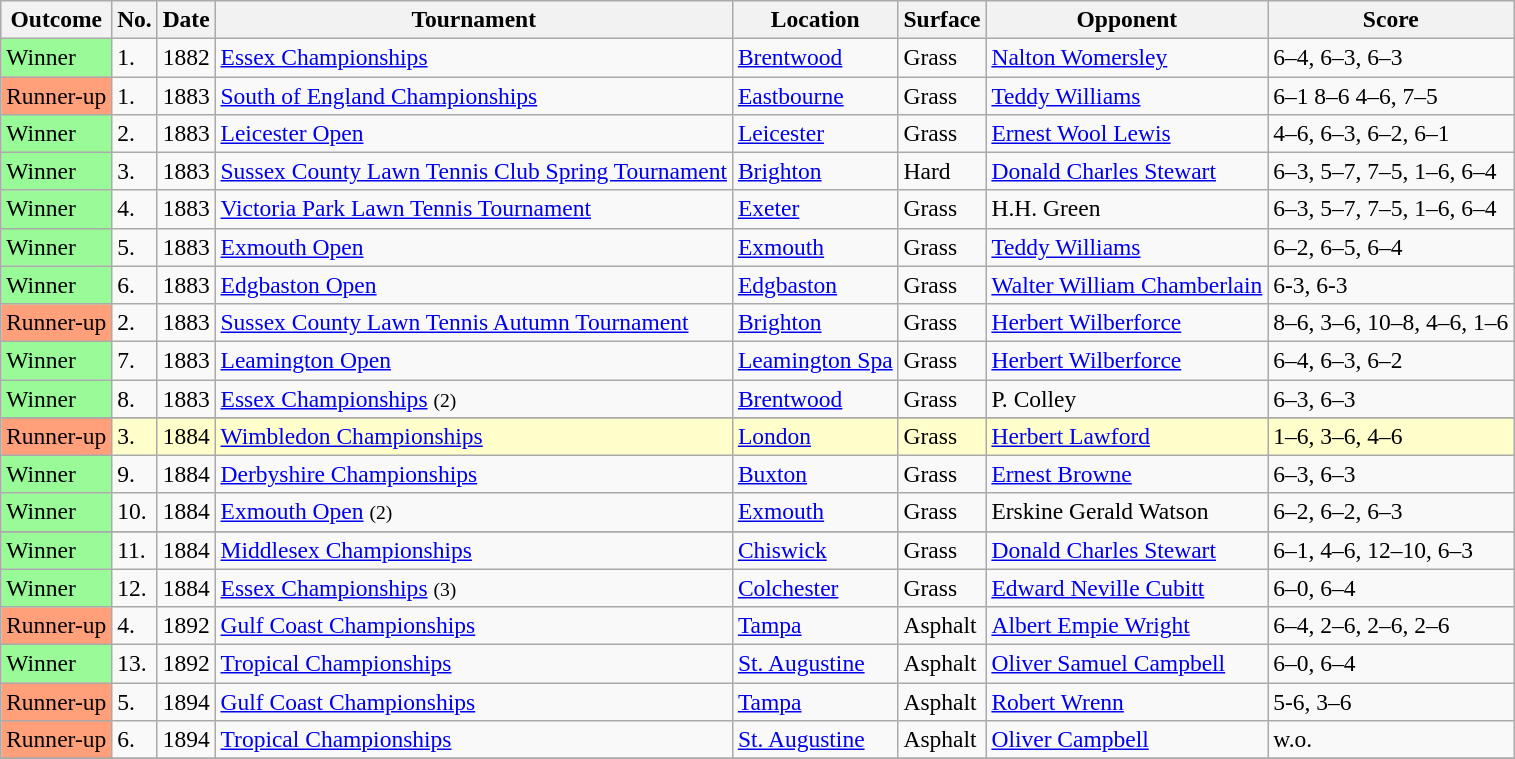<table class="wikitable" style="font-size:98%">
<tr>
<th>Outcome</th>
<th>No.</th>
<th>Date</th>
<th>Tournament</th>
<th>Location</th>
<th>Surface</th>
<th>Opponent</th>
<th>Score</th>
</tr>
<tr>
<td style="background:#98fb98;">Winner</td>
<td>1.</td>
<td>1882</td>
<td><a href='#'>Essex Championships</a></td>
<td><a href='#'>Brentwood</a></td>
<td>Grass</td>
<td> <a href='#'>Nalton Womersley</a></td>
<td>6–4, 6–3, 6–3</td>
</tr>
<tr>
<td bgcolor="FFA07A">Runner-up</td>
<td>1.</td>
<td>1883</td>
<td><a href='#'>South of England Championships</a></td>
<td><a href='#'>Eastbourne</a></td>
<td>Grass</td>
<td> <a href='#'>Teddy Williams</a></td>
<td>6–1 8–6 4–6, 7–5</td>
</tr>
<tr>
<td style="background:#98fb98;">Winner</td>
<td>2.</td>
<td>1883</td>
<td><a href='#'>Leicester Open</a></td>
<td><a href='#'>Leicester</a></td>
<td>Grass</td>
<td> <a href='#'>Ernest Wool Lewis</a></td>
<td>4–6, 6–3, 6–2, 6–1</td>
</tr>
<tr>
<td style="background:#98fb98;">Winner</td>
<td>3.</td>
<td>1883</td>
<td><a href='#'>Sussex County Lawn Tennis Club Spring Tournament</a></td>
<td><a href='#'>Brighton</a></td>
<td>Hard</td>
<td> <a href='#'>Donald Charles Stewart</a></td>
<td>6–3, 5–7, 7–5, 1–6, 6–4</td>
</tr>
<tr>
<td style="background:#98fb98;">Winner</td>
<td>4.</td>
<td>1883</td>
<td><a href='#'>Victoria Park Lawn Tennis Tournament</a></td>
<td><a href='#'>Exeter</a></td>
<td>Grass</td>
<td> H.H. Green</td>
<td>6–3, 5–7, 7–5, 1–6, 6–4</td>
</tr>
<tr>
<td style="background:#98fb98;">Winner</td>
<td>5.</td>
<td>1883</td>
<td><a href='#'>Exmouth Open</a></td>
<td><a href='#'>Exmouth</a></td>
<td>Grass</td>
<td> <a href='#'>Teddy Williams</a></td>
<td>6–2, 6–5, 6–4</td>
</tr>
<tr>
<td style="background:#98fb98;">Winner</td>
<td>6.</td>
<td>1883</td>
<td><a href='#'>Edgbaston Open</a></td>
<td><a href='#'>Edgbaston</a></td>
<td>Grass</td>
<td> <a href='#'>Walter William Chamberlain</a></td>
<td>6-3, 6-3</td>
</tr>
<tr>
<td bgcolor="FFA07A">Runner-up</td>
<td>2.</td>
<td>1883</td>
<td><a href='#'>Sussex County Lawn Tennis Autumn Tournament</a></td>
<td><a href='#'>Brighton</a></td>
<td>Grass</td>
<td> <a href='#'>Herbert Wilberforce</a></td>
<td>8–6, 3–6, 10–8, 4–6, 1–6</td>
</tr>
<tr>
<td style="background:#98fb98;">Winner</td>
<td>7.</td>
<td>1883</td>
<td><a href='#'>Leamington Open</a></td>
<td><a href='#'>Leamington Spa</a></td>
<td>Grass</td>
<td> <a href='#'>Herbert Wilberforce</a></td>
<td>6–4, 6–3, 6–2</td>
</tr>
<tr>
<td style="background:#98fb98;">Winner</td>
<td>8.</td>
<td>1883</td>
<td><a href='#'>Essex Championships</a> <small>(2)</small></td>
<td><a href='#'>Brentwood</a></td>
<td>Grass</td>
<td> P. Colley</td>
<td>6–3, 6–3</td>
</tr>
<tr>
</tr>
<tr style="background:#ffc;">
<td bgcolor="FFA07A">Runner-up</td>
<td>3.</td>
<td>1884</td>
<td><a href='#'>Wimbledon Championships</a></td>
<td><a href='#'>London</a></td>
<td>Grass</td>
<td> <a href='#'>Herbert Lawford</a></td>
<td>1–6, 3–6, 4–6</td>
</tr>
<tr>
<td style="background:#98fb98;">Winner</td>
<td>9.</td>
<td>1884</td>
<td><a href='#'>Derbyshire Championships</a></td>
<td><a href='#'>Buxton</a></td>
<td>Grass</td>
<td> <a href='#'>Ernest Browne</a></td>
<td>6–3, 6–3</td>
</tr>
<tr>
<td style="background:#98fb98;">Winner</td>
<td>10.</td>
<td>1884</td>
<td><a href='#'>Exmouth Open</a> <small>(2)</small></td>
<td><a href='#'>Exmouth</a></td>
<td>Grass</td>
<td> Erskine Gerald Watson</td>
<td>6–2, 6–2, 6–3</td>
</tr>
<tr>
</tr>
<tr>
<td style="background:#98fb98;">Winner</td>
<td>11.</td>
<td>1884</td>
<td><a href='#'>Middlesex Championships</a></td>
<td><a href='#'>Chiswick</a></td>
<td>Grass</td>
<td> <a href='#'>Donald Charles Stewart</a></td>
<td>6–1, 4–6, 12–10, 6–3</td>
</tr>
<tr>
<td style="background:#98fb98;">Winner</td>
<td>12.</td>
<td>1884</td>
<td><a href='#'>Essex Championships</a> <small>(3)</small></td>
<td><a href='#'>Colchester</a></td>
<td>Grass</td>
<td> <a href='#'>Edward Neville Cubitt</a></td>
<td>6–0, 6–4</td>
</tr>
<tr>
<td bgcolor="FFA07A">Runner-up</td>
<td>4.</td>
<td>1892</td>
<td><a href='#'>Gulf Coast Championships</a></td>
<td><a href='#'>Tampa</a></td>
<td>Asphalt</td>
<td> <a href='#'>Albert Empie Wright</a></td>
<td>6–4, 2–6, 2–6, 2–6</td>
</tr>
<tr>
<td style="background:#98fb98;">Winner</td>
<td>13.</td>
<td>1892</td>
<td><a href='#'>Tropical Championships</a></td>
<td><a href='#'>St. Augustine</a></td>
<td>Asphalt</td>
<td> <a href='#'>Oliver Samuel Campbell</a></td>
<td>6–0, 6–4</td>
</tr>
<tr>
<td bgcolor="FFA07A">Runner-up</td>
<td>5.</td>
<td>1894</td>
<td><a href='#'>Gulf Coast Championships</a></td>
<td><a href='#'>Tampa</a></td>
<td>Asphalt</td>
<td> <a href='#'>Robert Wrenn</a></td>
<td>5-6, 3–6</td>
</tr>
<tr>
<td bgcolor="FFA07A">Runner-up</td>
<td>6.</td>
<td>1894</td>
<td><a href='#'>Tropical Championships</a></td>
<td><a href='#'>St. Augustine</a></td>
<td>Asphalt</td>
<td> <a href='#'>Oliver Campbell</a></td>
<td>w.o.</td>
</tr>
<tr>
</tr>
</table>
